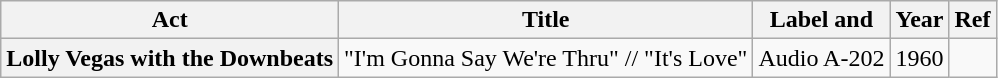<table class="wikitable plainrowheaders sortable">
<tr>
<th scope="col">Act</th>
<th scope="col">Title</th>
<th scope="col">Label and </th>
<th scope="col">Year</th>
<th scope="col" class="unsortable">Ref</th>
</tr>
<tr>
<th scope="row">Lolly Vegas with the Downbeats</th>
<td>"I'm Gonna Say We're Thru" // "It's Love"</td>
<td>Audio A-202</td>
<td>1960</td>
<td></td>
</tr>
</table>
